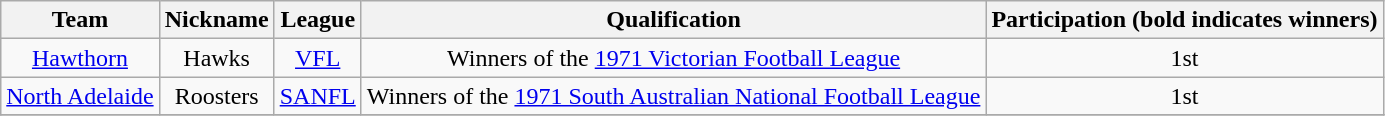<table class="wikitable" style="text-align:center">
<tr>
<th>Team</th>
<th>Nickname</th>
<th>League</th>
<th>Qualification</th>
<th>Participation (bold indicates winners)</th>
</tr>
<tr>
<td><a href='#'>Hawthorn</a></td>
<td>Hawks</td>
<td><a href='#'>VFL</a></td>
<td>Winners of the <a href='#'>1971 Victorian Football League</a></td>
<td>1st</td>
</tr>
<tr>
<td><a href='#'>North Adelaide</a></td>
<td>Roosters</td>
<td><a href='#'>SANFL</a></td>
<td>Winners of the <a href='#'>1971 South Australian National Football League</a></td>
<td>1st</td>
</tr>
<tr>
</tr>
</table>
